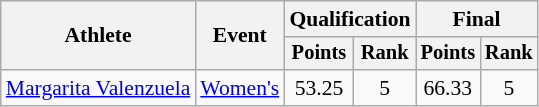<table class=wikitable style=font-size:90%;text-align:center>
<tr>
<th rowspan=2>Athlete</th>
<th rowspan=2>Event</th>
<th colspan=2>Qualification</th>
<th colspan=2>Final</th>
</tr>
<tr style=font-size:95%>
<th>Points</th>
<th>Rank</th>
<th>Points</th>
<th>Rank</th>
</tr>
<tr>
<td align=left><a href='#'>Margarita Valenzuela</a></td>
<td align=left><a href='#'>Women's</a></td>
<td>53.25</td>
<td>5</td>
<td>66.33</td>
<td>5</td>
</tr>
</table>
